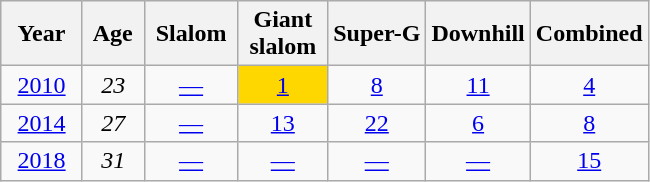<table class=wikitable style="text-align:center">
<tr>
<th>  Year  </th>
<th> Age </th>
<th> Slalom </th>
<th> Giant <br> slalom </th>
<th>Super-G</th>
<th>Downhill</th>
<th>Combined</th>
</tr>
<tr>
<td><a href='#'>2010</a></td>
<td><em>23</em></td>
<td><a href='#'>—</a></td>
<td style="background:gold;"><a href='#'>1</a></td>
<td><a href='#'>8</a></td>
<td><a href='#'>11</a></td>
<td><a href='#'>4</a></td>
</tr>
<tr>
<td><a href='#'>2014</a></td>
<td><em>27</em></td>
<td><a href='#'>—</a></td>
<td><a href='#'>13</a></td>
<td><a href='#'>22</a></td>
<td><a href='#'>6</a></td>
<td><a href='#'>8</a></td>
</tr>
<tr>
<td><a href='#'>2018</a></td>
<td><em>31</em></td>
<td><a href='#'>—</a></td>
<td><a href='#'>—</a></td>
<td><a href='#'>—</a></td>
<td><a href='#'>—</a></td>
<td><a href='#'>15</a></td>
</tr>
</table>
